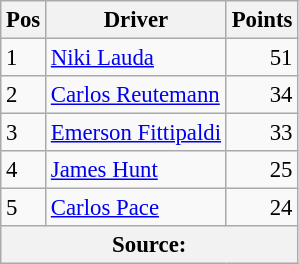<table class="wikitable" style="font-size: 95%;">
<tr>
<th>Pos</th>
<th>Driver</th>
<th>Points</th>
</tr>
<tr>
<td>1</td>
<td> <a href='#'>Niki Lauda</a></td>
<td align="right">51</td>
</tr>
<tr>
<td>2</td>
<td> <a href='#'>Carlos Reutemann</a></td>
<td align="right">34</td>
</tr>
<tr>
<td>3</td>
<td> <a href='#'>Emerson Fittipaldi</a></td>
<td align="right">33</td>
</tr>
<tr>
<td>4</td>
<td> <a href='#'>James Hunt</a></td>
<td align="right">25</td>
</tr>
<tr>
<td>5</td>
<td> <a href='#'>Carlos Pace</a></td>
<td align="right">24</td>
</tr>
<tr>
<th colspan=4>Source: </th>
</tr>
</table>
